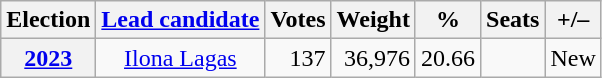<table class="wikitable" style="text-align: right;">
<tr>
<th>Election</th>
<th><a href='#'>Lead candidate</a></th>
<th>Votes</th>
<th>Weight</th>
<th>%</th>
<th>Seats</th>
<th>+/–</th>
</tr>
<tr>
<th><a href='#'>2023</a></th>
<td style="text-align: center;"><a href='#'>Ilona Lagas</a></td>
<td>137</td>
<td>36,976</td>
<td>20.66</td>
<td></td>
<td style="text-align: center;">New</td>
</tr>
</table>
